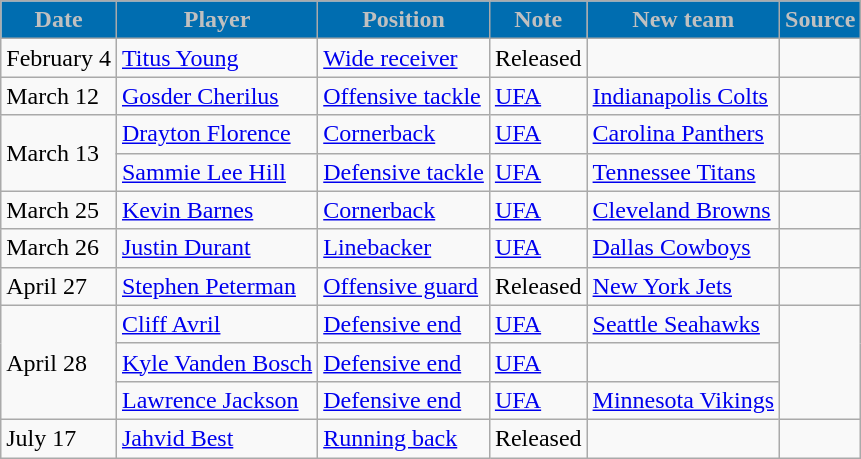<table class="wikitable">
<tr>
<th style="background:#006DB0;color:silver">Date</th>
<th style="background:#006DB0;color:silver">Player</th>
<th style="background:#006DB0;color:silver">Position</th>
<th style="background:#006DB0;color:silver">Note</th>
<th style="background:#006DB0;color:silver">New team</th>
<th style="background:#006DB0;color:silver">Source</th>
</tr>
<tr>
<td>February 4</td>
<td><a href='#'>Titus Young</a></td>
<td><a href='#'>Wide receiver</a></td>
<td>Released</td>
<td></td>
<td></td>
</tr>
<tr>
<td>March 12</td>
<td><a href='#'>Gosder Cherilus</a></td>
<td><a href='#'>Offensive tackle</a></td>
<td><a href='#'>UFA</a></td>
<td><a href='#'>Indianapolis Colts</a></td>
<td></td>
</tr>
<tr>
<td rowspan="2">March 13</td>
<td><a href='#'>Drayton Florence</a></td>
<td><a href='#'>Cornerback</a></td>
<td><a href='#'>UFA</a></td>
<td><a href='#'>Carolina Panthers</a></td>
<td></td>
</tr>
<tr>
<td><a href='#'>Sammie Lee Hill</a></td>
<td><a href='#'>Defensive tackle</a></td>
<td><a href='#'>UFA</a></td>
<td><a href='#'>Tennessee Titans</a></td>
<td></td>
</tr>
<tr>
<td>March 25</td>
<td><a href='#'>Kevin Barnes</a></td>
<td><a href='#'>Cornerback</a></td>
<td><a href='#'>UFA</a></td>
<td><a href='#'>Cleveland Browns</a></td>
<td></td>
</tr>
<tr>
<td>March 26</td>
<td><a href='#'>Justin Durant</a></td>
<td><a href='#'>Linebacker</a></td>
<td><a href='#'>UFA</a></td>
<td><a href='#'>Dallas Cowboys</a></td>
<td></td>
</tr>
<tr>
<td>April 27</td>
<td><a href='#'>Stephen Peterman</a></td>
<td><a href='#'>Offensive guard</a></td>
<td>Released</td>
<td><a href='#'>New York Jets</a></td>
<td></td>
</tr>
<tr>
<td rowspan="3">April 28</td>
<td><a href='#'>Cliff Avril</a></td>
<td><a href='#'>Defensive end</a></td>
<td><a href='#'>UFA</a></td>
<td><a href='#'>Seattle Seahawks</a></td>
<td rowspan="3"></td>
</tr>
<tr>
<td><a href='#'>Kyle Vanden Bosch</a></td>
<td><a href='#'>Defensive end</a></td>
<td><a href='#'>UFA</a></td>
<td></td>
</tr>
<tr>
<td><a href='#'>Lawrence Jackson</a></td>
<td><a href='#'>Defensive end</a></td>
<td><a href='#'>UFA</a></td>
<td><a href='#'>Minnesota Vikings</a></td>
</tr>
<tr>
<td>July 17</td>
<td><a href='#'>Jahvid Best</a></td>
<td><a href='#'>Running back</a></td>
<td>Released</td>
<td></td>
<td></td>
</tr>
</table>
